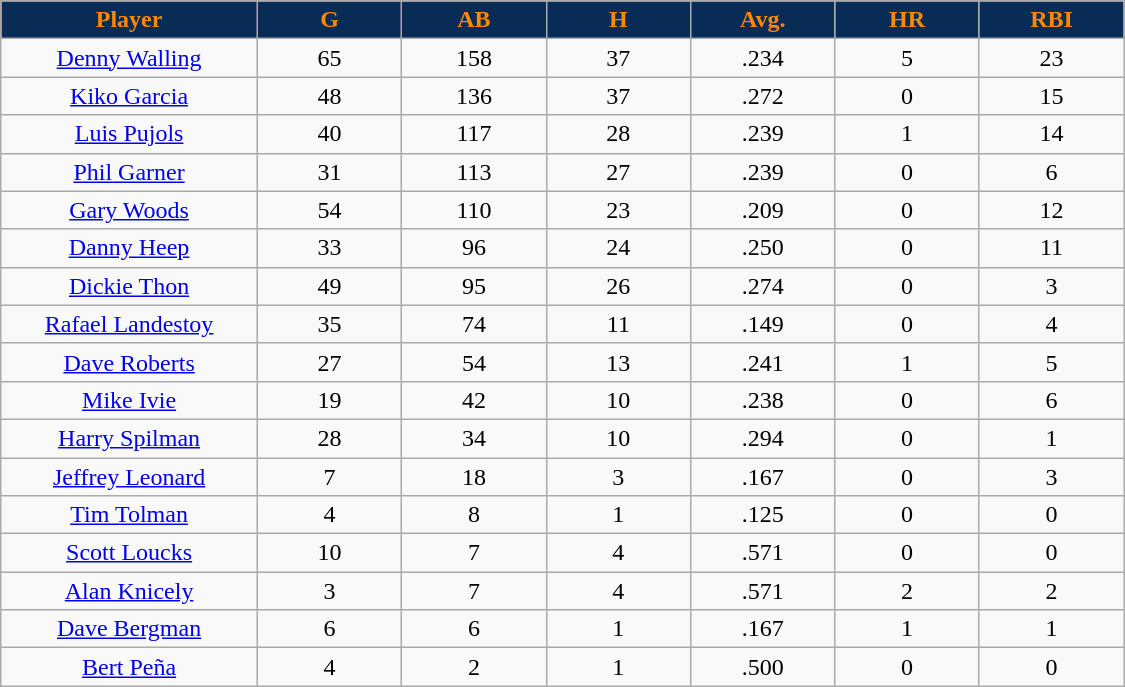<table class="wikitable sortable">
<tr>
<th style="background:#092c57;color:#FF8800;" width="16%">Player</th>
<th style="background:#092c57;color:#FF8800;" width="9%">G</th>
<th style="background:#092c57;color:#FF8800;" width="9%">AB</th>
<th style="background:#092c57;color:#FF8800;" width="9%">H</th>
<th style="background:#092c57;color:#FF8800;" width="9%">Avg.</th>
<th style="background:#092c57;color:#FF8800;" width="9%">HR</th>
<th style="background:#092c57;color:#FF8800;" width="9%">RBI</th>
</tr>
<tr align="center">
<td><a href='#'>Denny Walling</a></td>
<td>65</td>
<td>158</td>
<td>37</td>
<td>.234</td>
<td>5</td>
<td>23</td>
</tr>
<tr align="center">
<td><a href='#'>Kiko Garcia</a></td>
<td>48</td>
<td>136</td>
<td>37</td>
<td>.272</td>
<td>0</td>
<td>15</td>
</tr>
<tr align=center>
<td><a href='#'>Luis Pujols</a></td>
<td>40</td>
<td>117</td>
<td>28</td>
<td>.239</td>
<td>1</td>
<td>14</td>
</tr>
<tr align=center>
<td><a href='#'>Phil Garner</a></td>
<td>31</td>
<td>113</td>
<td>27</td>
<td>.239</td>
<td>0</td>
<td>6</td>
</tr>
<tr align=center>
<td><a href='#'>Gary Woods</a></td>
<td>54</td>
<td>110</td>
<td>23</td>
<td>.209</td>
<td>0</td>
<td>12</td>
</tr>
<tr align=center>
<td><a href='#'>Danny Heep</a></td>
<td>33</td>
<td>96</td>
<td>24</td>
<td>.250</td>
<td>0</td>
<td>11</td>
</tr>
<tr align=center>
<td><a href='#'>Dickie Thon</a></td>
<td>49</td>
<td>95</td>
<td>26</td>
<td>.274</td>
<td>0</td>
<td>3</td>
</tr>
<tr align=center>
<td><a href='#'>Rafael Landestoy</a></td>
<td>35</td>
<td>74</td>
<td>11</td>
<td>.149</td>
<td>0</td>
<td>4</td>
</tr>
<tr align=center>
<td><a href='#'>Dave Roberts</a></td>
<td>27</td>
<td>54</td>
<td>13</td>
<td>.241</td>
<td>1</td>
<td>5</td>
</tr>
<tr align=center>
<td><a href='#'>Mike Ivie</a></td>
<td>19</td>
<td>42</td>
<td>10</td>
<td>.238</td>
<td>0</td>
<td>6</td>
</tr>
<tr align=center>
<td><a href='#'>Harry Spilman</a></td>
<td>28</td>
<td>34</td>
<td>10</td>
<td>.294</td>
<td>0</td>
<td>1</td>
</tr>
<tr align=center>
<td><a href='#'>Jeffrey Leonard</a></td>
<td>7</td>
<td>18</td>
<td>3</td>
<td>.167</td>
<td>0</td>
<td>3</td>
</tr>
<tr align=center>
<td><a href='#'>Tim Tolman</a></td>
<td>4</td>
<td>8</td>
<td>1</td>
<td>.125</td>
<td>0</td>
<td>0</td>
</tr>
<tr align=center>
<td><a href='#'>Scott Loucks</a></td>
<td>10</td>
<td>7</td>
<td>4</td>
<td>.571</td>
<td>0</td>
<td>0</td>
</tr>
<tr align="center">
<td><a href='#'>Alan Knicely</a></td>
<td>3</td>
<td>7</td>
<td>4</td>
<td>.571</td>
<td>2</td>
<td>2</td>
</tr>
<tr align="center">
<td><a href='#'>Dave Bergman</a></td>
<td>6</td>
<td>6</td>
<td>1</td>
<td>.167</td>
<td>1</td>
<td>1</td>
</tr>
<tr align=center>
<td><a href='#'>Bert Peña</a></td>
<td>4</td>
<td>2</td>
<td>1</td>
<td>.500</td>
<td>0</td>
<td>0</td>
</tr>
</table>
